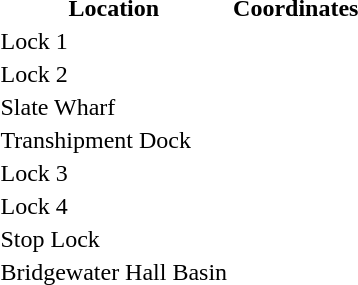<table class="toccolours collapsible collapsed">
<tr>
<th>Location</th>
<th>Coordinates</th>
</tr>
<tr>
<td>Lock 1</td>
<td></td>
</tr>
<tr>
<td>Lock 2</td>
<td></td>
</tr>
<tr>
<td>Slate Wharf</td>
<td></td>
</tr>
<tr>
<td>Transhipment Dock</td>
<td></td>
</tr>
<tr>
<td>Lock 3</td>
<td></td>
</tr>
<tr>
<td>Lock 4</td>
<td></td>
</tr>
<tr>
<td>Stop Lock</td>
<td></td>
</tr>
<tr>
<td>Bridgewater Hall Basin</td>
<td></td>
</tr>
</table>
